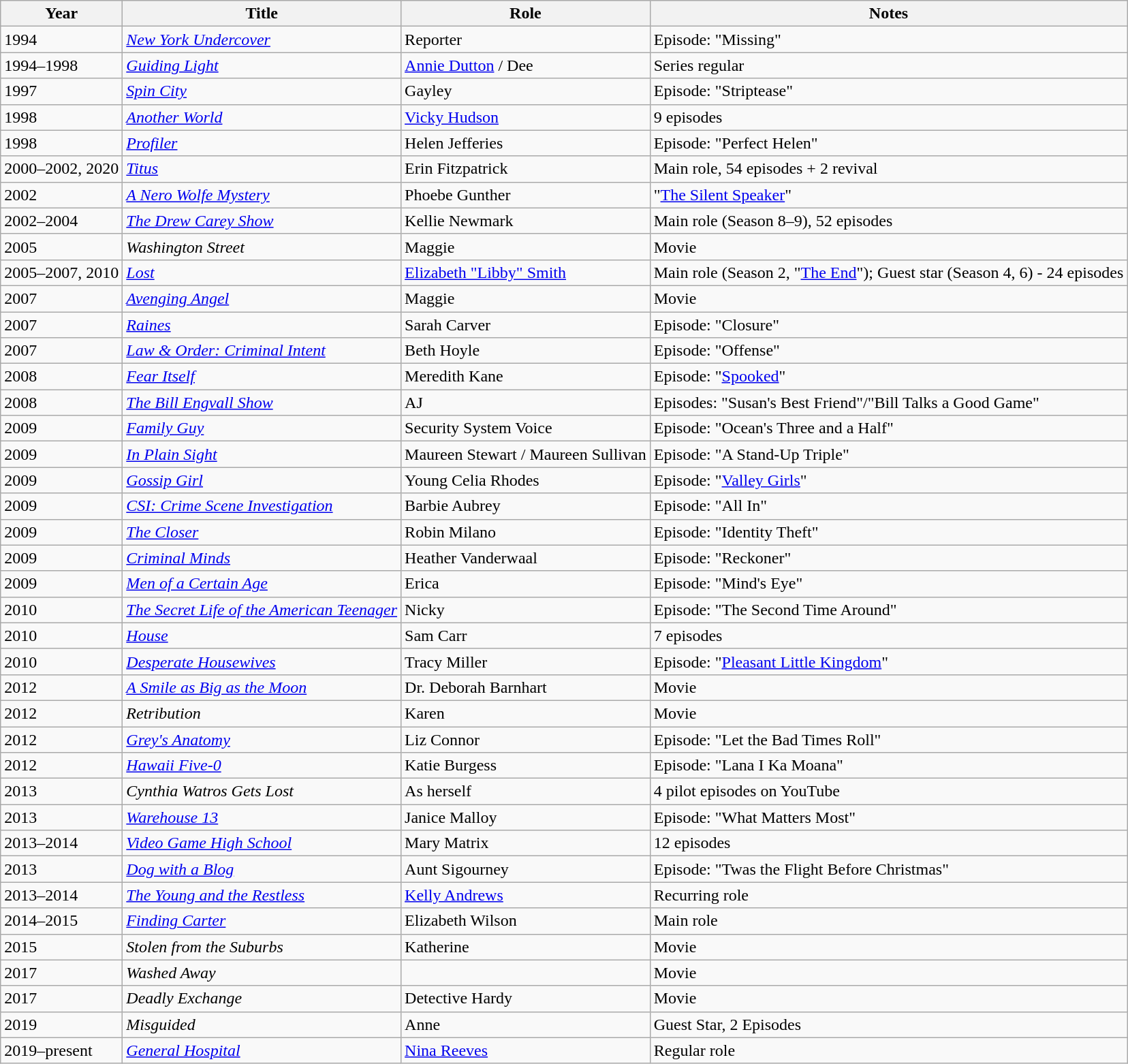<table class="wikitable sortable">
<tr>
<th>Year</th>
<th>Title</th>
<th>Role</th>
<th class="unsortable">Notes</th>
</tr>
<tr>
<td>1994</td>
<td><em><a href='#'>New York Undercover</a></em></td>
<td>Reporter</td>
<td>Episode: "Missing"</td>
</tr>
<tr>
<td>1994–1998</td>
<td><em><a href='#'>Guiding Light</a></em></td>
<td><a href='#'>Annie Dutton</a> / Dee</td>
<td>Series regular</td>
</tr>
<tr>
<td>1997</td>
<td><em><a href='#'>Spin City</a></em></td>
<td>Gayley</td>
<td>Episode: "Striptease"</td>
</tr>
<tr>
<td>1998</td>
<td><em><a href='#'>Another World</a></em></td>
<td><a href='#'>Vicky Hudson</a></td>
<td>9 episodes</td>
</tr>
<tr>
<td>1998</td>
<td><em><a href='#'>Profiler</a></em></td>
<td>Helen Jefferies</td>
<td>Episode: "Perfect Helen"</td>
</tr>
<tr>
<td>2000–2002, 2020</td>
<td><em><a href='#'>Titus</a></em></td>
<td>Erin Fitzpatrick</td>
<td>Main role, 54 episodes + 2 revival</td>
</tr>
<tr>
<td>2002</td>
<td><em><a href='#'>A Nero Wolfe Mystery</a></em></td>
<td>Phoebe Gunther</td>
<td>"<a href='#'>The Silent Speaker</a>"</td>
</tr>
<tr>
<td>2002–2004</td>
<td><em><a href='#'>The Drew Carey Show</a></em></td>
<td>Kellie Newmark</td>
<td>Main role (Season 8–9), 52 episodes</td>
</tr>
<tr>
<td>2005</td>
<td><em>Washington Street</em></td>
<td>Maggie</td>
<td>Movie</td>
</tr>
<tr>
<td>2005–2007, 2010</td>
<td><em><a href='#'>Lost</a></em></td>
<td><a href='#'>Elizabeth "Libby" Smith</a></td>
<td>Main role (Season 2, "<a href='#'>The End</a>"); Guest star (Season 4, 6) - 24 episodes</td>
</tr>
<tr>
<td>2007</td>
<td><em><a href='#'>Avenging Angel</a></em></td>
<td>Maggie</td>
<td>Movie</td>
</tr>
<tr>
<td>2007</td>
<td><em><a href='#'>Raines</a></em></td>
<td>Sarah Carver</td>
<td>Episode: "Closure"</td>
</tr>
<tr>
<td>2007</td>
<td><em><a href='#'>Law & Order: Criminal Intent</a></em></td>
<td>Beth Hoyle</td>
<td>Episode: "Offense"</td>
</tr>
<tr>
<td>2008</td>
<td><em><a href='#'>Fear Itself</a></em></td>
<td>Meredith Kane</td>
<td>Episode: "<a href='#'>Spooked</a>"</td>
</tr>
<tr>
<td>2008</td>
<td><em><a href='#'>The Bill Engvall Show</a></em></td>
<td>AJ</td>
<td>Episodes: "Susan's Best Friend"/"Bill Talks a Good Game"</td>
</tr>
<tr>
<td>2009</td>
<td><em><a href='#'>Family Guy</a></em></td>
<td>Security System Voice</td>
<td>Episode: "Ocean's Three and a Half"</td>
</tr>
<tr>
<td>2009</td>
<td><em><a href='#'>In Plain Sight</a></em></td>
<td>Maureen Stewart / Maureen Sullivan</td>
<td>Episode: "A Stand-Up Triple"</td>
</tr>
<tr>
<td>2009</td>
<td><em><a href='#'>Gossip Girl</a></em></td>
<td>Young Celia Rhodes</td>
<td>Episode: "<a href='#'>Valley Girls</a>"</td>
</tr>
<tr>
<td>2009</td>
<td><em><a href='#'>CSI: Crime Scene Investigation</a></em></td>
<td>Barbie Aubrey</td>
<td>Episode: "All In"</td>
</tr>
<tr>
<td>2009</td>
<td><em><a href='#'>The Closer</a></em></td>
<td>Robin Milano</td>
<td>Episode: "Identity Theft"</td>
</tr>
<tr>
<td>2009</td>
<td><em><a href='#'>Criminal Minds</a></em></td>
<td>Heather Vanderwaal</td>
<td>Episode: "Reckoner"</td>
</tr>
<tr>
<td>2009</td>
<td><em><a href='#'>Men of a Certain Age</a></em></td>
<td>Erica</td>
<td>Episode: "Mind's Eye"</td>
</tr>
<tr>
<td>2010</td>
<td><em><a href='#'>The Secret Life of the American Teenager</a></em></td>
<td>Nicky</td>
<td>Episode: "The Second Time Around"</td>
</tr>
<tr>
<td>2010</td>
<td><em><a href='#'>House</a></em></td>
<td>Sam Carr</td>
<td>7 episodes</td>
</tr>
<tr>
<td>2010</td>
<td><em><a href='#'>Desperate Housewives</a></em></td>
<td>Tracy Miller</td>
<td>Episode: "<a href='#'>Pleasant Little Kingdom</a>"</td>
</tr>
<tr>
<td>2012</td>
<td><em><a href='#'>A Smile as Big as the Moon</a></em></td>
<td>Dr. Deborah Barnhart</td>
<td>Movie</td>
</tr>
<tr>
<td>2012</td>
<td><em>Retribution</em></td>
<td>Karen</td>
<td>Movie</td>
</tr>
<tr>
<td>2012</td>
<td><em><a href='#'>Grey's Anatomy</a></em></td>
<td>Liz Connor</td>
<td>Episode: "Let the Bad Times Roll"</td>
</tr>
<tr>
<td>2012</td>
<td><em><a href='#'>Hawaii Five-0</a></em></td>
<td>Katie Burgess</td>
<td>Episode: "Lana I Ka Moana"</td>
</tr>
<tr>
<td>2013</td>
<td><em>Cynthia Watros Gets Lost</em></td>
<td>As herself</td>
<td>4 pilot episodes on YouTube</td>
</tr>
<tr>
<td>2013</td>
<td><em><a href='#'>Warehouse 13</a></em></td>
<td>Janice Malloy</td>
<td>Episode: "What Matters Most"</td>
</tr>
<tr>
<td>2013–2014</td>
<td><em><a href='#'>Video Game High School</a></em></td>
<td>Mary Matrix</td>
<td>12 episodes</td>
</tr>
<tr>
<td>2013</td>
<td><em><a href='#'>Dog with a Blog</a></em></td>
<td>Aunt Sigourney</td>
<td>Episode: "Twas the Flight Before Christmas"</td>
</tr>
<tr>
<td>2013–2014</td>
<td><em><a href='#'>The Young and the Restless</a></em></td>
<td><a href='#'>Kelly Andrews</a></td>
<td>Recurring role</td>
</tr>
<tr>
<td>2014–2015</td>
<td><em><a href='#'>Finding Carter</a></em></td>
<td>Elizabeth Wilson</td>
<td>Main role</td>
</tr>
<tr>
<td>2015</td>
<td><em>Stolen from the Suburbs</em></td>
<td>Katherine</td>
<td>Movie</td>
</tr>
<tr>
<td>2017</td>
<td><em>Washed Away</em></td>
<td></td>
<td>Movie</td>
</tr>
<tr>
<td>2017</td>
<td><em>Deadly Exchange</em></td>
<td>Detective Hardy</td>
<td>Movie</td>
</tr>
<tr>
<td>2019</td>
<td><em>Misguided</em></td>
<td>Anne</td>
<td>Guest Star, 2 Episodes</td>
</tr>
<tr>
<td>2019–present</td>
<td><em><a href='#'>General Hospital</a></em></td>
<td><a href='#'>Nina Reeves</a></td>
<td>Regular role</td>
</tr>
</table>
